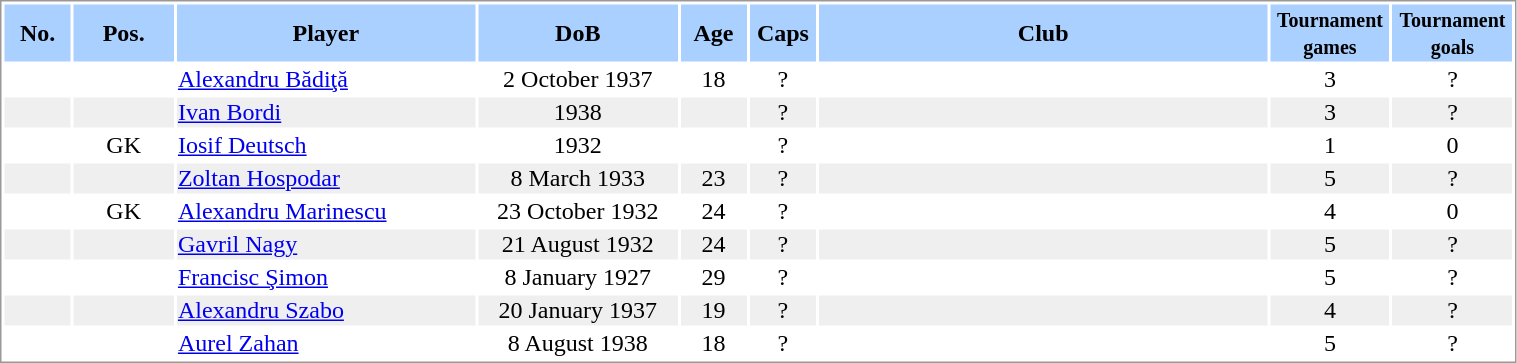<table border="0" width="80%" style="border: 1px solid #999; background-color:#FFFFFF; text-align:center">
<tr align="center" bgcolor="#AAD0FF">
<th width=4%>No.</th>
<th width=6%>Pos.</th>
<th width=18%>Player</th>
<th width=12%>DoB</th>
<th width=4%>Age</th>
<th width=4%>Caps</th>
<th width=27%>Club</th>
<th width=6%><small>Tournament<br>games</small></th>
<th width=6%><small>Tournament<br>goals</small></th>
</tr>
<tr>
<td></td>
<td></td>
<td align="left"><a href='#'>Alexandru Bădiţă</a></td>
<td>2 October 1937</td>
<td>18</td>
<td>?</td>
<td align="left"></td>
<td>3</td>
<td>?</td>
</tr>
<tr bgcolor="#EFEFEF">
<td></td>
<td></td>
<td align="left"><a href='#'>Ivan Bordi</a></td>
<td>1938</td>
<td></td>
<td>?</td>
<td align="left"></td>
<td>3</td>
<td>?</td>
</tr>
<tr>
<td></td>
<td>GK</td>
<td align="left"><a href='#'>Iosif Deutsch</a></td>
<td>1932</td>
<td></td>
<td>?</td>
<td align="left"></td>
<td>1</td>
<td>0</td>
</tr>
<tr bgcolor="#EFEFEF">
<td></td>
<td></td>
<td align="left"><a href='#'>Zoltan Hospodar</a></td>
<td>8 March 1933</td>
<td>23</td>
<td>?</td>
<td align="left"></td>
<td>5</td>
<td>?</td>
</tr>
<tr>
<td></td>
<td>GK</td>
<td align="left"><a href='#'>Alexandru Marinescu</a></td>
<td>23 October 1932</td>
<td>24</td>
<td>?</td>
<td align="left"></td>
<td>4</td>
<td>0</td>
</tr>
<tr bgcolor="#EFEFEF">
<td></td>
<td></td>
<td align="left"><a href='#'>Gavril Nagy</a></td>
<td>21 August 1932</td>
<td>24</td>
<td>?</td>
<td align="left"></td>
<td>5</td>
<td>?</td>
</tr>
<tr>
<td></td>
<td></td>
<td align="left"><a href='#'>Francisc Şimon</a></td>
<td>8 January 1927</td>
<td>29</td>
<td>?</td>
<td align="left"></td>
<td>5</td>
<td>?</td>
</tr>
<tr bgcolor="#EFEFEF">
<td></td>
<td></td>
<td align="left"><a href='#'>Alexandru Szabo</a></td>
<td>20 January 1937</td>
<td>19</td>
<td>?</td>
<td align="left"></td>
<td>4</td>
<td>?</td>
</tr>
<tr>
<td></td>
<td></td>
<td align="left"><a href='#'>Aurel Zahan</a></td>
<td>8 August 1938</td>
<td>18</td>
<td>?</td>
<td align="left"></td>
<td>5</td>
<td>?</td>
</tr>
</table>
